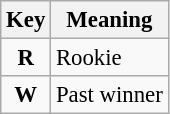<table class="wikitable" style="font-size: 95%;">
<tr>
<th>Key</th>
<th>Meaning</th>
</tr>
<tr>
<td align="center"><strong><span>R</span></strong></td>
<td>Rookie</td>
</tr>
<tr>
<td align="center"><strong><span>W</span></strong></td>
<td>Past winner</td>
</tr>
</table>
